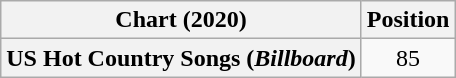<table class="wikitable plainrowheaders" style="text-align:center">
<tr>
<th scope="col">Chart (2020)</th>
<th scope="col">Position</th>
</tr>
<tr>
<th scope="row">US Hot Country Songs (<em>Billboard</em>)</th>
<td>85</td>
</tr>
</table>
